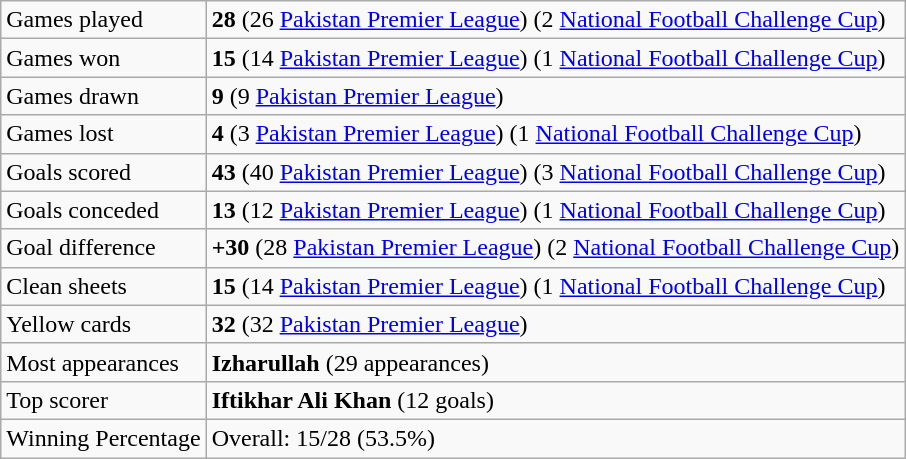<table class="wikitable">
<tr>
<td>Games played</td>
<td><strong>28</strong> (26 <a href='#'>Pakistan Premier League</a>) (2 <a href='#'>National Football Challenge Cup</a>)</td>
</tr>
<tr>
<td>Games won</td>
<td><strong>15</strong> (14 <a href='#'>Pakistan Premier League</a>) (1 <a href='#'>National Football Challenge Cup</a>)</td>
</tr>
<tr>
<td>Games drawn</td>
<td><strong>9</strong> (9 <a href='#'>Pakistan Premier League</a>)</td>
</tr>
<tr>
<td>Games lost</td>
<td><strong>4</strong> (3 <a href='#'>Pakistan Premier League</a>) (1 <a href='#'>National Football Challenge Cup</a>)</td>
</tr>
<tr>
<td>Goals scored</td>
<td><strong>43</strong> (40 <a href='#'>Pakistan Premier League</a>) (3 <a href='#'>National Football Challenge Cup</a>)</td>
</tr>
<tr>
<td>Goals conceded</td>
<td><strong>13</strong> (12 <a href='#'>Pakistan Premier League</a>) (1 <a href='#'>National Football Challenge Cup</a>)</td>
</tr>
<tr>
<td>Goal difference</td>
<td><strong>+30</strong> (28 <a href='#'>Pakistan Premier League</a>) (2 <a href='#'>National Football Challenge Cup</a>)</td>
</tr>
<tr>
<td>Clean sheets</td>
<td><strong>15</strong> (14 <a href='#'>Pakistan Premier League</a>) (1 <a href='#'>National Football Challenge Cup</a>)</td>
</tr>
<tr>
<td>Yellow cards</td>
<td><strong>32</strong> (32 <a href='#'>Pakistan Premier League</a>)</td>
</tr>
<tr>
<td>Most appearances</td>
<td><strong> Izharullah</strong> (29 appearances)</td>
</tr>
<tr>
<td>Top scorer</td>
<td> <strong>Iftikhar Ali Khan</strong>  (12 goals)</td>
</tr>
<tr>
<td>Winning Percentage</td>
<td>Overall: 15/28 (53.5%)</td>
</tr>
</table>
